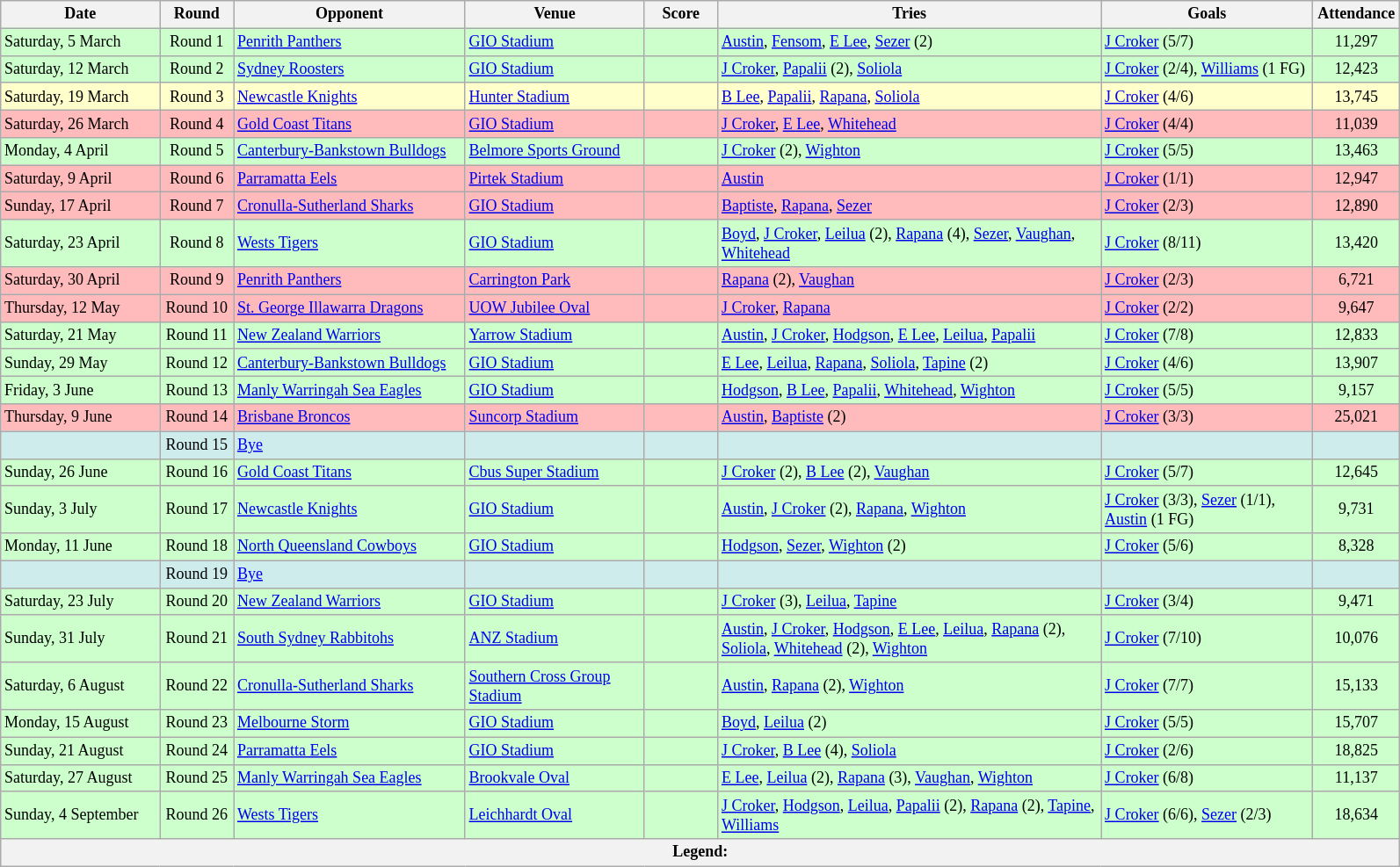<table class="wikitable" style="font-size:75%;">
<tr>
<th width="115">Date</th>
<th width="50">Round</th>
<th width="170">Opponent</th>
<th width="130">Venue</th>
<th width="50">Score</th>
<th width="285">Tries</th>
<th width="155">Goals</th>
<th width="60">Attendance</th>
</tr>
<tr bgcolor= #CCFFCC>
<td>Saturday, 5 March</td>
<td style="text-align:center;">Round 1</td>
<td> <a href='#'>Penrith Panthers</a></td>
<td><a href='#'>GIO Stadium</a></td>
<td style="text-align:center;"></td>
<td><a href='#'>Austin</a>, <a href='#'>Fensom</a>, <a href='#'>E Lee</a>, <a href='#'>Sezer</a> (2)</td>
<td><a href='#'>J Croker</a> (5/7)</td>
<td style="text-align:center;">11,297</td>
</tr>
<tr bgcolor= #CCFFCC>
<td>Saturday, 12 March</td>
<td style="text-align:center;">Round 2</td>
<td> <a href='#'>Sydney Roosters</a></td>
<td><a href='#'>GIO Stadium</a></td>
<td style="text-align:center;"></td>
<td><a href='#'>J Croker</a>, <a href='#'>Papalii</a> (2), <a href='#'>Soliola</a></td>
<td><a href='#'>J Croker</a> (2/4), <a href='#'>Williams</a> (1 FG)</td>
<td style="text-align:center;">12,423</td>
</tr>
<tr bgcolor= #FFFFCC>
<td>Saturday, 19 March</td>
<td style="text-align:center;">Round 3</td>
<td> <a href='#'>Newcastle Knights</a></td>
<td><a href='#'>Hunter Stadium</a></td>
<td style="text-align:center;"></td>
<td><a href='#'>B Lee</a>, <a href='#'>Papalii</a>, <a href='#'>Rapana</a>, <a href='#'>Soliola</a></td>
<td><a href='#'>J Croker</a> (4/6)</td>
<td style="text-align:center;">13,745</td>
</tr>
<tr bgcolor= #FFBBBB>
<td>Saturday, 26 March</td>
<td style="text-align:center;">Round 4</td>
<td> <a href='#'>Gold Coast Titans</a></td>
<td><a href='#'>GIO Stadium</a></td>
<td style="text-align:center;"></td>
<td><a href='#'>J Croker</a>, <a href='#'>E Lee</a>, <a href='#'>Whitehead</a></td>
<td><a href='#'>J Croker</a> (4/4)</td>
<td style="text-align:center;">11,039</td>
</tr>
<tr bgcolor= #CCFFCC>
<td>Monday, 4 April</td>
<td style="text-align:center;">Round 5</td>
<td> <a href='#'>Canterbury-Bankstown Bulldogs</a></td>
<td><a href='#'>Belmore Sports Ground</a></td>
<td style="text-align:center;"></td>
<td><a href='#'>J Croker</a> (2), <a href='#'>Wighton</a></td>
<td><a href='#'>J Croker</a> (5/5)</td>
<td style="text-align:center;">13,463</td>
</tr>
<tr bgcolor= #FFBBBB>
<td>Saturday, 9 April</td>
<td style="text-align:center;">Round 6</td>
<td> <a href='#'>Parramatta Eels</a></td>
<td><a href='#'>Pirtek Stadium</a></td>
<td style="text-align:center;"></td>
<td><a href='#'>Austin</a></td>
<td><a href='#'>J Croker</a> (1/1)</td>
<td style="text-align:center;">12,947</td>
</tr>
<tr bgcolor= #FFBBBB>
<td>Sunday, 17 April</td>
<td style="text-align:center;">Round 7</td>
<td> <a href='#'>Cronulla-Sutherland Sharks</a></td>
<td><a href='#'>GIO Stadium</a></td>
<td style="text-align:center;"></td>
<td><a href='#'>Baptiste</a>, <a href='#'>Rapana</a>, <a href='#'>Sezer</a></td>
<td><a href='#'>J Croker</a> (2/3)</td>
<td style="text-align:center;">12,890</td>
</tr>
<tr bgcolor= #CCFFCC>
<td>Saturday, 23 April</td>
<td style="text-align:center;">Round 8</td>
<td> <a href='#'>Wests Tigers</a></td>
<td><a href='#'>GIO Stadium</a></td>
<td style="text-align:center;"></td>
<td><a href='#'>Boyd</a>, <a href='#'>J Croker</a>, <a href='#'>Leilua</a> (2), <a href='#'>Rapana</a> (4), <a href='#'>Sezer</a>, <a href='#'>Vaughan</a>, <a href='#'>Whitehead</a></td>
<td><a href='#'>J Croker</a> (8/11)</td>
<td style="text-align:center;">13,420</td>
</tr>
<tr bgcolor= #FFBBBB>
<td>Saturday, 30 April</td>
<td style="text-align:center;">Round 9</td>
<td> <a href='#'>Penrith Panthers</a></td>
<td><a href='#'>Carrington Park</a></td>
<td style="text-align:center;"></td>
<td><a href='#'>Rapana</a> (2), <a href='#'>Vaughan</a></td>
<td><a href='#'>J Croker</a> (2/3)</td>
<td style="text-align:center;">6,721</td>
</tr>
<tr bgcolor= #FFBBBB>
<td>Thursday, 12 May</td>
<td style="text-align:center;">Round 10</td>
<td> <a href='#'>St. George Illawarra Dragons</a></td>
<td><a href='#'>UOW Jubilee Oval</a></td>
<td style="text-align:center;"></td>
<td><a href='#'>J Croker</a>, <a href='#'>Rapana</a></td>
<td><a href='#'>J Croker</a> (2/2)</td>
<td style="text-align:center;">9,647</td>
</tr>
<tr bgcolor= #CCFFCC>
<td>Saturday, 21 May</td>
<td style="text-align:center;">Round 11</td>
<td> <a href='#'>New Zealand Warriors</a></td>
<td><a href='#'>Yarrow Stadium</a></td>
<td style="text-align:center;"></td>
<td><a href='#'>Austin</a>, <a href='#'>J Croker</a>, <a href='#'>Hodgson</a>, <a href='#'>E Lee</a>, <a href='#'>Leilua</a>, <a href='#'>Papalii</a></td>
<td><a href='#'>J Croker</a> (7/8)</td>
<td style="text-align:center;">12,833</td>
</tr>
<tr bgcolor= #CCFFCC>
<td>Sunday, 29 May</td>
<td style="text-align:center;">Round 12</td>
<td> <a href='#'>Canterbury-Bankstown Bulldogs</a></td>
<td><a href='#'>GIO Stadium</a></td>
<td style="text-align:center;"></td>
<td><a href='#'>E Lee</a>, <a href='#'>Leilua</a>, <a href='#'>Rapana</a>, <a href='#'>Soliola</a>, <a href='#'>Tapine</a> (2)</td>
<td><a href='#'>J Croker</a> (4/6)</td>
<td style="text-align:center;">13,907</td>
</tr>
<tr bgcolor= #CCFFCC>
<td>Friday, 3 June</td>
<td style="text-align:center;">Round 13</td>
<td> <a href='#'>Manly Warringah Sea Eagles</a></td>
<td><a href='#'>GIO Stadium</a></td>
<td style="text-align:center;"></td>
<td><a href='#'>Hodgson</a>, <a href='#'>B Lee</a>, <a href='#'>Papalii</a>, <a href='#'>Whitehead</a>, <a href='#'>Wighton</a></td>
<td><a href='#'>J Croker</a> (5/5)</td>
<td style="text-align:center;">9,157</td>
</tr>
<tr bgcolor= #FFBBBB>
<td>Thursday, 9 June</td>
<td style="text-align:center;">Round 14</td>
<td> <a href='#'>Brisbane Broncos</a></td>
<td><a href='#'>Suncorp Stadium</a></td>
<td style="text-align:center;"></td>
<td><a href='#'>Austin</a>, <a href='#'>Baptiste</a> (2)</td>
<td><a href='#'>J Croker</a> (3/3)</td>
<td style="text-align:center;">25,021</td>
</tr>
<tr bgcolor= #CFECEC>
<td></td>
<td style="text-align:center;">Round 15</td>
<td><a href='#'>Bye</a></td>
<td></td>
<td style="text-align:center;"></td>
<td></td>
<td></td>
<td style="text-align:center;"></td>
</tr>
<tr bgcolor= #CCFFCC>
<td>Sunday, 26 June</td>
<td style="text-align:center;">Round 16</td>
<td> <a href='#'>Gold Coast Titans</a></td>
<td><a href='#'>Cbus Super Stadium</a></td>
<td style="text-align:center;"></td>
<td><a href='#'>J Croker</a> (2), <a href='#'>B Lee</a> (2), <a href='#'>Vaughan</a></td>
<td><a href='#'>J Croker</a> (5/7)</td>
<td style="text-align:center;">12,645</td>
</tr>
<tr bgcolor= #CCFFCC>
<td>Sunday, 3 July</td>
<td style="text-align:center;">Round 17</td>
<td> <a href='#'>Newcastle Knights</a></td>
<td><a href='#'>GIO Stadium</a></td>
<td style="text-align:center;"></td>
<td><a href='#'>Austin</a>, <a href='#'>J Croker</a> (2), <a href='#'>Rapana</a>, <a href='#'>Wighton</a></td>
<td><a href='#'>J Croker</a> (3/3), <a href='#'>Sezer</a> (1/1), <a href='#'>Austin</a> (1 FG)</td>
<td style="text-align:center;">9,731</td>
</tr>
<tr bgcolor= #CCFFCC>
<td>Monday, 11 June</td>
<td style="text-align:center;">Round 18</td>
<td> <a href='#'>North Queensland Cowboys</a></td>
<td><a href='#'>GIO Stadium</a></td>
<td style="text-align:center;"></td>
<td><a href='#'>Hodgson</a>, <a href='#'>Sezer</a>, <a href='#'>Wighton</a> (2)</td>
<td><a href='#'>J Croker</a> (5/6)</td>
<td style="text-align:center;">8,328</td>
</tr>
<tr bgcolor= #CFECEC>
<td></td>
<td style="text-align:center;">Round 19</td>
<td><a href='#'>Bye</a></td>
<td></td>
<td style="text-align:center;"></td>
<td></td>
<td></td>
<td style="text-align:center;"></td>
</tr>
<tr bgcolor= #CCFFCC>
<td>Saturday, 23 July</td>
<td style="text-align:center;">Round 20</td>
<td> <a href='#'>New Zealand Warriors</a></td>
<td><a href='#'>GIO Stadium</a></td>
<td style="text-align:center;"></td>
<td><a href='#'>J Croker</a> (3), <a href='#'>Leilua</a>, <a href='#'>Tapine</a></td>
<td><a href='#'>J Croker</a> (3/4)</td>
<td style="text-align:center;">9,471</td>
</tr>
<tr bgcolor= #CCFFCC>
<td>Sunday, 31 July</td>
<td style="text-align:center;">Round 21</td>
<td> <a href='#'>South Sydney Rabbitohs</a></td>
<td><a href='#'>ANZ Stadium</a></td>
<td style="text-align:center;"></td>
<td><a href='#'>Austin</a>, <a href='#'>J Croker</a>, <a href='#'>Hodgson</a>, <a href='#'>E Lee</a>, <a href='#'>Leilua</a>, <a href='#'>Rapana</a> (2), <a href='#'>Soliola</a>, <a href='#'>Whitehead</a> (2), <a href='#'>Wighton</a></td>
<td><a href='#'>J Croker</a> (7/10)</td>
<td style="text-align:center;">10,076</td>
</tr>
<tr bgcolor= #CCFFCC>
<td>Saturday, 6 August</td>
<td style="text-align:center;">Round 22</td>
<td> <a href='#'>Cronulla-Sutherland Sharks</a></td>
<td><a href='#'>Southern Cross Group Stadium</a></td>
<td style="text-align:center;"></td>
<td><a href='#'>Austin</a>, <a href='#'>Rapana</a> (2), <a href='#'>Wighton</a></td>
<td><a href='#'>J Croker</a> (7/7)</td>
<td style="text-align:center;">15,133</td>
</tr>
<tr bgcolor= #CCFFCC>
<td>Monday, 15 August</td>
<td style="text-align:center;">Round 23</td>
<td> <a href='#'>Melbourne Storm</a></td>
<td><a href='#'>GIO Stadium</a></td>
<td style="text-align:center;"></td>
<td><a href='#'>Boyd</a>, <a href='#'>Leilua</a> (2)</td>
<td><a href='#'>J Croker</a> (5/5)</td>
<td style="text-align:center;">15,707</td>
</tr>
<tr bgcolor= #CCFFCC>
<td>Sunday, 21 August</td>
<td style="text-align:center;">Round 24</td>
<td> <a href='#'>Parramatta Eels</a></td>
<td><a href='#'>GIO Stadium</a></td>
<td style="text-align:center;"></td>
<td><a href='#'>J Croker</a>, <a href='#'>B Lee</a> (4), <a href='#'>Soliola</a></td>
<td><a href='#'>J Croker</a> (2/6)</td>
<td style="text-align:center;">18,825</td>
</tr>
<tr bgcolor= #CCFFCC>
<td>Saturday, 27 August</td>
<td style="text-align:center;">Round 25</td>
<td> <a href='#'>Manly Warringah Sea Eagles</a></td>
<td><a href='#'>Brookvale Oval</a></td>
<td style="text-align:center;"></td>
<td><a href='#'>E Lee</a>, <a href='#'>Leilua</a> (2), <a href='#'>Rapana</a> (3), <a href='#'>Vaughan</a>, <a href='#'>Wighton</a></td>
<td><a href='#'>J Croker</a> (6/8)</td>
<td style="text-align:center;">11,137</td>
</tr>
<tr bgcolor= #CCFFCC>
<td>Sunday, 4 September</td>
<td style="text-align:center;">Round 26</td>
<td> <a href='#'>Wests Tigers</a></td>
<td><a href='#'>Leichhardt Oval</a></td>
<td style="text-align:center;"></td>
<td><a href='#'>J Croker</a>, <a href='#'>Hodgson</a>, <a href='#'>Leilua</a>, <a href='#'>Papalii</a> (2), <a href='#'>Rapana</a> (2), <a href='#'>Tapine</a>, <a href='#'>Williams</a></td>
<td><a href='#'>J Croker</a> (6/6), <a href='#'>Sezer</a> (2/3)</td>
<td style="text-align:center;">18,634</td>
</tr>
<tr>
<th colspan="9"><strong>Legend</strong>:    </th>
</tr>
</table>
